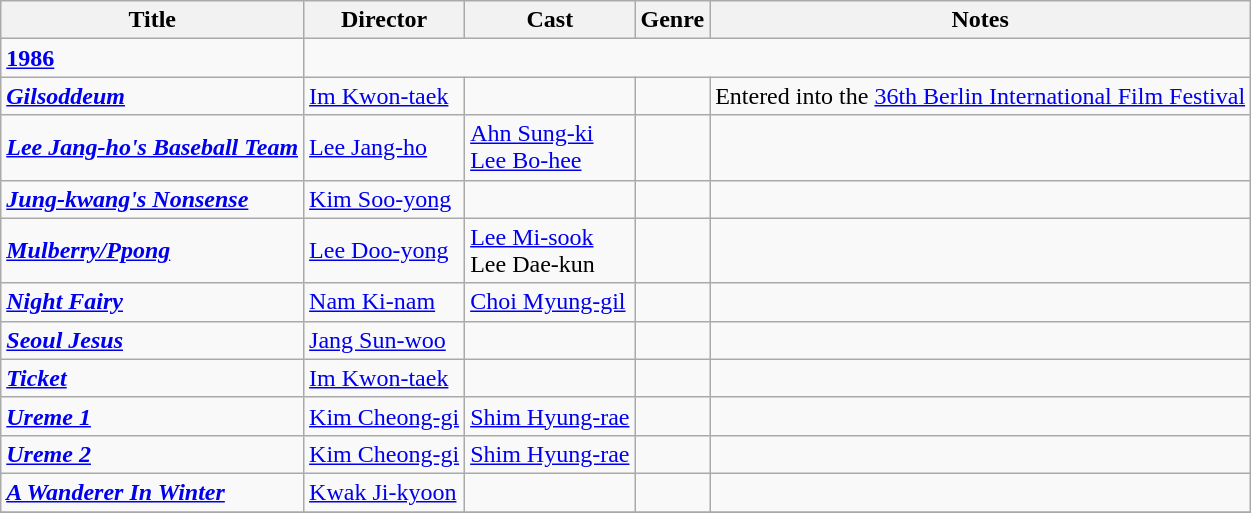<table class="wikitable">
<tr>
<th>Title</th>
<th>Director</th>
<th>Cast</th>
<th>Genre</th>
<th>Notes</th>
</tr>
<tr>
<td><strong><a href='#'>1986</a></strong></td>
</tr>
<tr>
<td><strong><em><a href='#'>Gilsoddeum</a></em></strong></td>
<td><a href='#'>Im Kwon-taek</a></td>
<td></td>
<td></td>
<td>Entered into the <a href='#'>36th Berlin International Film Festival</a></td>
</tr>
<tr>
<td><strong><em><a href='#'>Lee Jang-ho's Baseball Team</a></em></strong></td>
<td><a href='#'>Lee Jang-ho</a></td>
<td><a href='#'>Ahn Sung-ki</a><br><a href='#'>Lee Bo-hee</a></td>
<td></td>
<td></td>
</tr>
<tr>
<td><strong><em><a href='#'>Jung-kwang's Nonsense</a></em></strong></td>
<td><a href='#'>Kim Soo-yong</a></td>
<td></td>
<td></td>
<td></td>
</tr>
<tr>
<td><strong><em><a href='#'>Mulberry/Ppong</a></em></strong></td>
<td><a href='#'>Lee Doo-yong</a></td>
<td><a href='#'>Lee Mi-sook</a><br>Lee Dae-kun</td>
<td></td>
<td></td>
</tr>
<tr>
<td><strong><em><a href='#'>Night Fairy</a></em></strong></td>
<td><a href='#'>Nam Ki-nam</a></td>
<td><a href='#'>Choi Myung-gil</a></td>
<td></td>
<td></td>
</tr>
<tr>
<td><strong><em><a href='#'>Seoul Jesus</a></em></strong></td>
<td><a href='#'>Jang Sun-woo</a></td>
<td></td>
<td></td>
<td></td>
</tr>
<tr>
<td><strong><em><a href='#'>Ticket</a></em></strong></td>
<td><a href='#'>Im Kwon-taek</a></td>
<td></td>
<td></td>
<td></td>
</tr>
<tr>
<td><strong><em><a href='#'>Ureme 1</a></em></strong></td>
<td><a href='#'>Kim Cheong-gi</a></td>
<td><a href='#'>Shim Hyung-rae</a></td>
<td></td>
<td></td>
</tr>
<tr>
<td><strong><em><a href='#'>Ureme 2</a></em></strong></td>
<td><a href='#'>Kim Cheong-gi</a></td>
<td><a href='#'>Shim Hyung-rae</a></td>
<td></td>
<td></td>
</tr>
<tr>
<td><strong><em><a href='#'>A Wanderer In Winter</a></em></strong></td>
<td><a href='#'>Kwak Ji-kyoon</a></td>
<td></td>
<td></td>
<td></td>
</tr>
<tr>
</tr>
</table>
